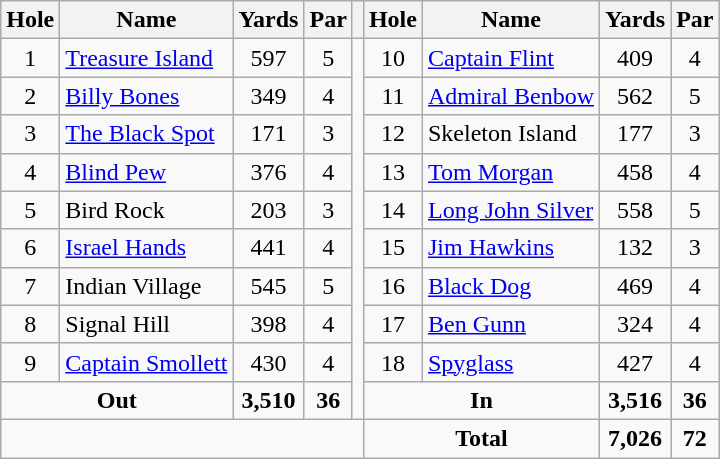<table class=wikitable>
<tr>
<th>Hole</th>
<th>Name</th>
<th>Yards</th>
<th>Par</th>
<th></th>
<th>Hole</th>
<th>Name</th>
<th>Yards</th>
<th>Par</th>
</tr>
<tr>
<td align=center>1</td>
<td><a href='#'>Treasure Island</a></td>
<td align=center>597</td>
<td align=center>5</td>
<td rowspan=10></td>
<td align=center>10</td>
<td><a href='#'>Captain Flint</a></td>
<td align=center>409</td>
<td align=center>4</td>
</tr>
<tr>
<td align=center>2</td>
<td><a href='#'>Billy Bones</a></td>
<td align=center>349</td>
<td align=center>4</td>
<td align=center>11</td>
<td><a href='#'>Admiral Benbow</a></td>
<td align=center>562</td>
<td align=center>5</td>
</tr>
<tr>
<td align=center>3</td>
<td><a href='#'>The Black Spot</a></td>
<td align=center>171</td>
<td align=center>3</td>
<td align=center>12</td>
<td>Skeleton Island</td>
<td align=center>177</td>
<td align=center>3</td>
</tr>
<tr>
<td align=center>4</td>
<td><a href='#'>Blind Pew</a></td>
<td align=center>376</td>
<td align=center>4</td>
<td align=center>13</td>
<td><a href='#'>Tom Morgan</a></td>
<td align=center>458</td>
<td align=center>4</td>
</tr>
<tr>
<td align=center>5</td>
<td>Bird Rock</td>
<td align=center>203</td>
<td align=center>3</td>
<td align=center>14</td>
<td><a href='#'>Long John Silver</a></td>
<td align=center>558</td>
<td align=center>5</td>
</tr>
<tr>
<td align=center>6</td>
<td><a href='#'>Israel Hands</a></td>
<td align=center>441</td>
<td align=center>4</td>
<td align=center>15</td>
<td><a href='#'>Jim Hawkins</a></td>
<td align=center>132</td>
<td align=center>3</td>
</tr>
<tr>
<td align=center>7</td>
<td>Indian Village</td>
<td align=center>545</td>
<td align=center>5</td>
<td align=center>16</td>
<td><a href='#'>Black Dog</a></td>
<td align=center>469</td>
<td align=center>4</td>
</tr>
<tr>
<td align=center>8</td>
<td>Signal Hill</td>
<td align=center>398</td>
<td align=center>4</td>
<td align=center>17</td>
<td><a href='#'>Ben Gunn</a></td>
<td align=center>324</td>
<td align=center>4</td>
</tr>
<tr>
<td align=center>9</td>
<td><a href='#'>Captain Smollett</a></td>
<td align=center>430</td>
<td align=center>4</td>
<td align=center>18</td>
<td><a href='#'>Spyglass</a></td>
<td align=center>427</td>
<td align=center>4</td>
</tr>
<tr>
<td colspan=2 align=center><strong>Out</strong></td>
<td align=center><strong>3,510</strong></td>
<td align=center><strong>36</strong></td>
<td colspan=2 align=center><strong>In</strong></td>
<td align=center><strong>3,516</strong></td>
<td align=center><strong>36</strong></td>
</tr>
<tr>
<td colspan=5></td>
<td colspan=2 align=center><strong>Total</strong></td>
<td align=center><strong>7,026</strong></td>
<td align=center><strong>72</strong></td>
</tr>
</table>
